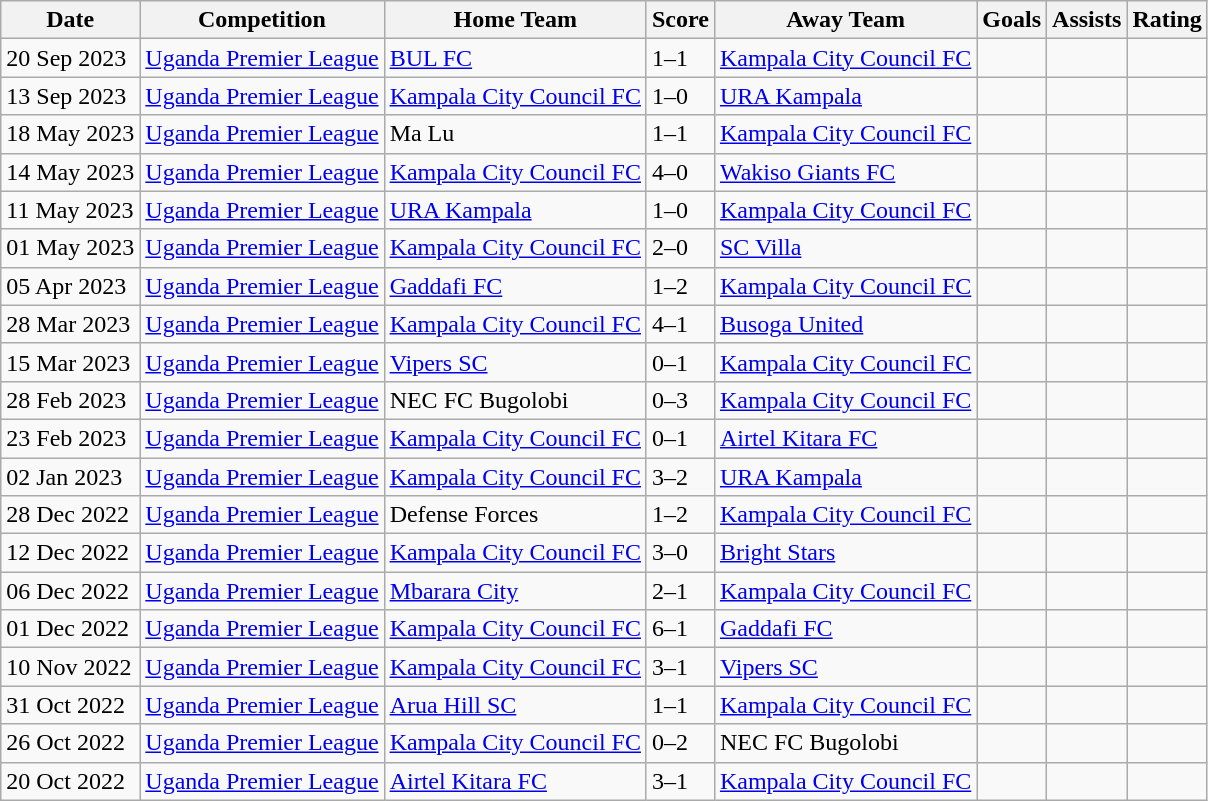<table class="wikitable">
<tr>
<th>Date</th>
<th>Competition</th>
<th>Home Team</th>
<th>Score</th>
<th>Away Team</th>
<th>Goals</th>
<th>Assists</th>
<th>Rating</th>
</tr>
<tr>
<td>20 Sep 2023</td>
<td><a href='#'>Uganda Premier League</a></td>
<td><a href='#'>BUL FC</a></td>
<td>1–1</td>
<td><a href='#'>Kampala City Council FC</a></td>
<td></td>
<td></td>
<td></td>
</tr>
<tr>
<td>13 Sep 2023</td>
<td><a href='#'>Uganda Premier League</a></td>
<td><a href='#'>Kampala City Council FC</a></td>
<td>1–0</td>
<td><a href='#'>URA Kampala</a></td>
<td></td>
<td></td>
<td></td>
</tr>
<tr>
<td>18 May 2023</td>
<td><a href='#'>Uganda Premier League</a></td>
<td>Ma Lu</td>
<td>1–1</td>
<td><a href='#'>Kampala City Council FC</a></td>
<td></td>
<td></td>
<td></td>
</tr>
<tr>
<td>14 May 2023</td>
<td><a href='#'>Uganda Premier League</a></td>
<td><a href='#'>Kampala City Council FC</a></td>
<td>4–0</td>
<td><a href='#'>Wakiso Giants FC</a></td>
<td></td>
<td></td>
<td></td>
</tr>
<tr>
<td>11 May 2023</td>
<td><a href='#'>Uganda Premier League</a></td>
<td><a href='#'>URA Kampala</a></td>
<td>1–0</td>
<td><a href='#'>Kampala City Council FC</a></td>
<td></td>
<td></td>
<td></td>
</tr>
<tr>
<td>01 May 2023</td>
<td><a href='#'>Uganda Premier League</a></td>
<td><a href='#'>Kampala City Council FC</a></td>
<td>2–0</td>
<td><a href='#'>SC Villa</a></td>
<td></td>
<td></td>
<td></td>
</tr>
<tr>
<td>05 Apr 2023</td>
<td><a href='#'>Uganda Premier League</a></td>
<td><a href='#'>Gaddafi FC</a></td>
<td>1–2</td>
<td><a href='#'>Kampala City Council FC</a></td>
<td></td>
<td></td>
<td></td>
</tr>
<tr>
<td>28 Mar 2023</td>
<td><a href='#'>Uganda Premier League</a></td>
<td><a href='#'>Kampala City Council FC</a></td>
<td>4–1</td>
<td><a href='#'>Busoga United</a></td>
<td></td>
<td></td>
<td></td>
</tr>
<tr>
<td>15 Mar 2023</td>
<td><a href='#'>Uganda Premier League</a></td>
<td><a href='#'>Vipers SC</a></td>
<td>0–1</td>
<td><a href='#'>Kampala City Council FC</a></td>
<td></td>
<td></td>
<td></td>
</tr>
<tr>
<td>28 Feb 2023</td>
<td><a href='#'>Uganda Premier League</a></td>
<td>NEC FC Bugolobi</td>
<td>0–3</td>
<td><a href='#'>Kampala City Council FC</a></td>
<td></td>
<td></td>
<td></td>
</tr>
<tr>
<td>23 Feb 2023</td>
<td><a href='#'>Uganda Premier League</a></td>
<td><a href='#'>Kampala City Council FC</a></td>
<td>0–1</td>
<td><a href='#'>Airtel Kitara FC</a></td>
<td></td>
<td></td>
<td></td>
</tr>
<tr>
<td>02 Jan 2023</td>
<td><a href='#'>Uganda Premier League</a></td>
<td><a href='#'>Kampala City Council FC</a></td>
<td>3–2</td>
<td><a href='#'>URA Kampala</a></td>
<td></td>
<td></td>
<td></td>
</tr>
<tr>
<td>28 Dec 2022</td>
<td><a href='#'>Uganda Premier League</a></td>
<td>Defense Forces</td>
<td>1–2</td>
<td><a href='#'>Kampala City Council FC</a></td>
<td></td>
<td></td>
<td></td>
</tr>
<tr>
<td>12 Dec 2022</td>
<td><a href='#'>Uganda Premier League</a></td>
<td><a href='#'>Kampala City Council FC</a></td>
<td>3–0</td>
<td><a href='#'>Bright Stars</a></td>
<td></td>
<td></td>
<td></td>
</tr>
<tr>
<td>06 Dec 2022</td>
<td><a href='#'>Uganda Premier League</a></td>
<td><a href='#'>Mbarara City</a></td>
<td>2–1</td>
<td><a href='#'>Kampala City Council FC</a></td>
<td></td>
<td></td>
<td></td>
</tr>
<tr>
<td>01 Dec 2022</td>
<td><a href='#'>Uganda Premier League</a></td>
<td><a href='#'>Kampala City Council FC</a></td>
<td>6–1</td>
<td><a href='#'>Gaddafi FC</a></td>
<td></td>
<td></td>
<td></td>
</tr>
<tr>
<td>10 Nov 2022</td>
<td><a href='#'>Uganda Premier League</a></td>
<td><a href='#'>Kampala City Council FC</a></td>
<td>3–1</td>
<td><a href='#'>Vipers SC</a></td>
<td></td>
<td></td>
<td></td>
</tr>
<tr>
<td>31 Oct 2022</td>
<td><a href='#'>Uganda Premier League</a></td>
<td><a href='#'>Arua Hill SC</a></td>
<td>1–1</td>
<td><a href='#'>Kampala City Council FC</a></td>
<td></td>
<td></td>
<td></td>
</tr>
<tr>
<td>26 Oct 2022</td>
<td><a href='#'>Uganda Premier League</a></td>
<td><a href='#'>Kampala City Council FC</a></td>
<td>0–2</td>
<td>NEC FC Bugolobi</td>
<td></td>
<td></td>
<td></td>
</tr>
<tr>
<td>20 Oct 2022</td>
<td><a href='#'>Uganda Premier League</a></td>
<td><a href='#'>Airtel Kitara FC</a></td>
<td>3–1</td>
<td><a href='#'>Kampala City Council FC</a></td>
<td></td>
<td></td>
<td></td>
</tr>
</table>
